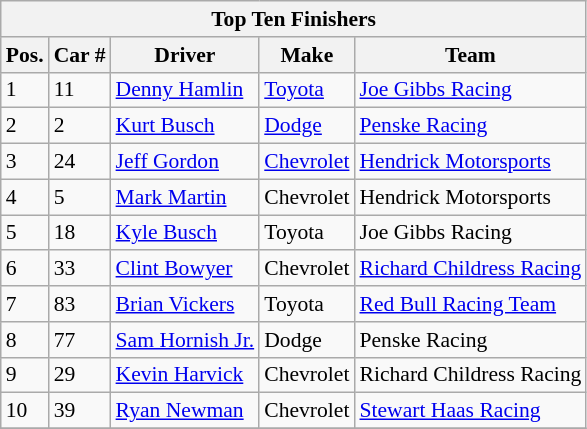<table class="wikitable" style="font-size: 90%;">
<tr>
<th colspan=9>Top Ten Finishers</th>
</tr>
<tr>
<th>Pos.</th>
<th>Car #</th>
<th>Driver</th>
<th>Make</th>
<th>Team</th>
</tr>
<tr>
<td>1</td>
<td>11</td>
<td><a href='#'>Denny Hamlin</a></td>
<td><a href='#'>Toyota</a></td>
<td><a href='#'>Joe Gibbs Racing</a></td>
</tr>
<tr>
<td>2</td>
<td>2</td>
<td><a href='#'>Kurt Busch</a></td>
<td><a href='#'>Dodge</a></td>
<td><a href='#'>Penske Racing</a></td>
</tr>
<tr>
<td>3</td>
<td>24</td>
<td><a href='#'>Jeff Gordon</a></td>
<td><a href='#'>Chevrolet</a></td>
<td><a href='#'>Hendrick Motorsports</a></td>
</tr>
<tr>
<td>4</td>
<td>5</td>
<td><a href='#'>Mark Martin</a></td>
<td>Chevrolet</td>
<td>Hendrick Motorsports</td>
</tr>
<tr>
<td>5</td>
<td>18</td>
<td><a href='#'>Kyle Busch</a></td>
<td>Toyota</td>
<td>Joe Gibbs Racing</td>
</tr>
<tr>
<td>6</td>
<td>33</td>
<td><a href='#'>Clint Bowyer</a></td>
<td>Chevrolet</td>
<td><a href='#'>Richard Childress Racing</a></td>
</tr>
<tr>
<td>7</td>
<td>83</td>
<td><a href='#'>Brian Vickers</a></td>
<td>Toyota</td>
<td><a href='#'>Red Bull Racing Team</a></td>
</tr>
<tr>
<td>8</td>
<td>77</td>
<td><a href='#'>Sam Hornish Jr.</a></td>
<td>Dodge</td>
<td>Penske Racing</td>
</tr>
<tr>
<td>9</td>
<td>29</td>
<td><a href='#'>Kevin Harvick</a></td>
<td>Chevrolet</td>
<td>Richard Childress Racing</td>
</tr>
<tr>
<td>10</td>
<td>39</td>
<td><a href='#'>Ryan Newman</a></td>
<td>Chevrolet</td>
<td><a href='#'>Stewart Haas Racing</a></td>
</tr>
<tr>
</tr>
</table>
